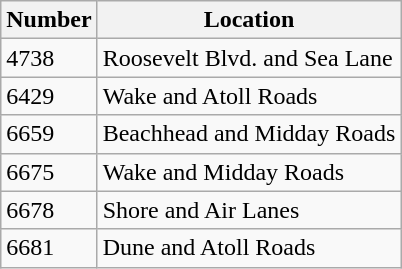<table class="wikitable">
<tr>
<th>Number</th>
<th>Location</th>
</tr>
<tr>
<td>4738</td>
<td>Roosevelt Blvd. and Sea Lane</td>
</tr>
<tr>
<td>6429</td>
<td>Wake and Atoll Roads</td>
</tr>
<tr>
<td>6659</td>
<td>Beachhead and Midday Roads</td>
</tr>
<tr>
<td>6675</td>
<td>Wake and Midday Roads</td>
</tr>
<tr>
<td>6678</td>
<td>Shore and Air Lanes</td>
</tr>
<tr>
<td>6681</td>
<td>Dune and Atoll Roads</td>
</tr>
</table>
